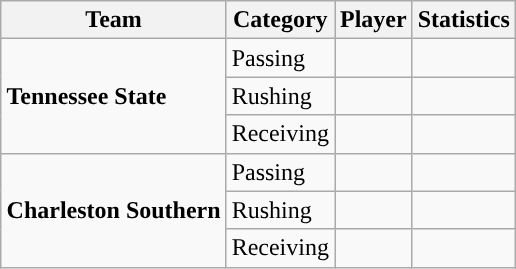<table class="wikitable" style="float: right;">
<tr>
<th>Team</th>
<th>Category</th>
<th>Player</th>
<th>Statistics</th>
</tr>
<tr>
<td rowspan=3><strong>Tennessee State</strong></td>
<td>Passing</td>
<td></td>
<td></td>
</tr>
<tr>
<td>Rushing</td>
<td></td>
<td></td>
</tr>
<tr>
<td>Receiving</td>
<td></td>
<td></td>
</tr>
<tr>
<td rowspan=3><strong>Charleston Southern</strong></td>
<td>Passing</td>
<td></td>
<td></td>
</tr>
<tr>
<td>Rushing</td>
<td></td>
<td></td>
</tr>
<tr>
<td>Receiving</td>
<td></td>
<td></td>
</tr>
</table>
